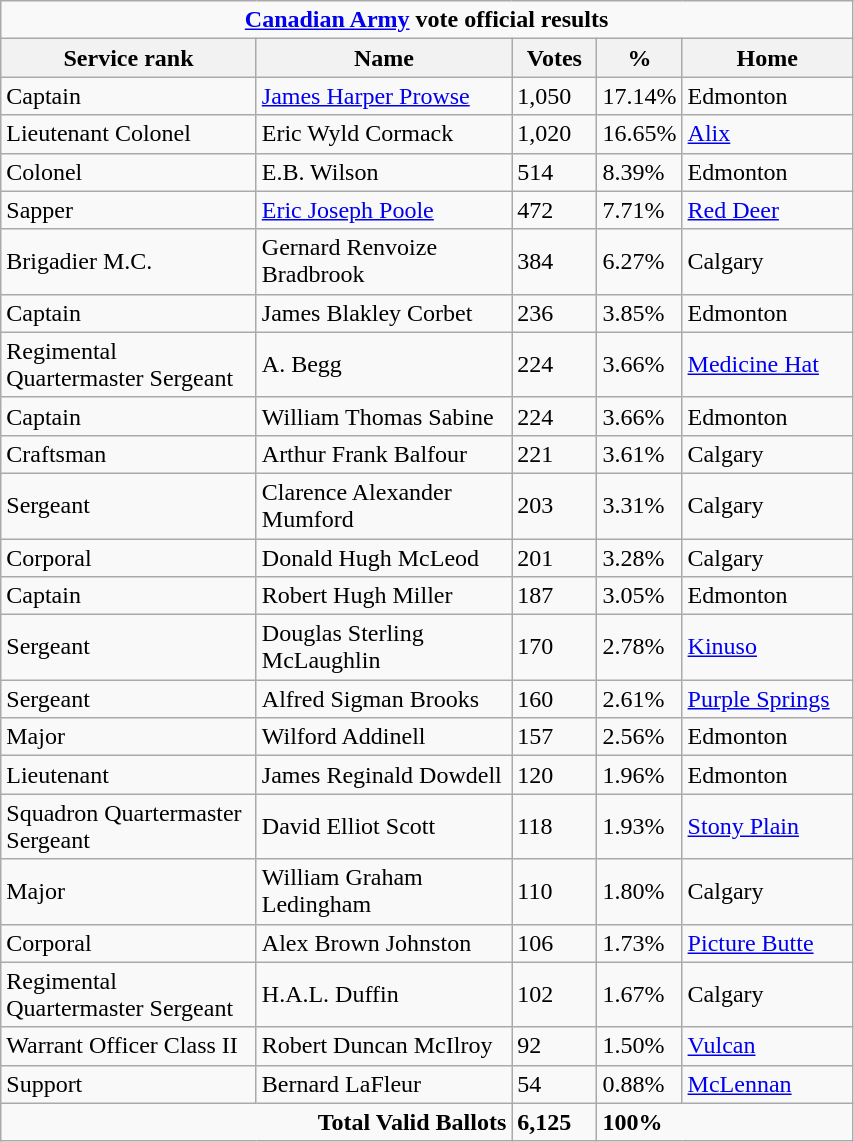<table class="wikitable" width="45%">
<tr>
<td align=center colspan=5><strong><a href='#'>Canadian Army</a> vote official results</strong></td>
</tr>
<tr>
<th width="30%">Service rank</th>
<th width="30%">Name</th>
<th width="10%">Votes</th>
<th width="10%">%</th>
<th width="20%">Home</th>
</tr>
<tr>
<td>Captain</td>
<td><a href='#'>James Harper Prowse</a></td>
<td>1,050</td>
<td>17.14%</td>
<td>Edmonton</td>
</tr>
<tr>
<td>Lieutenant Colonel</td>
<td>Eric Wyld Cormack</td>
<td>1,020</td>
<td>16.65%</td>
<td><a href='#'>Alix</a></td>
</tr>
<tr>
<td>Colonel</td>
<td>E.B. Wilson</td>
<td>514</td>
<td>8.39%</td>
<td>Edmonton</td>
</tr>
<tr>
<td>Sapper</td>
<td><a href='#'>Eric Joseph Poole</a></td>
<td>472</td>
<td>7.71%</td>
<td><a href='#'>Red Deer</a></td>
</tr>
<tr>
<td>Brigadier M.C.</td>
<td>Gernard Renvoize Bradbrook</td>
<td>384</td>
<td>6.27%</td>
<td>Calgary</td>
</tr>
<tr>
<td>Captain</td>
<td>James Blakley Corbet</td>
<td>236</td>
<td>3.85%</td>
<td>Edmonton</td>
</tr>
<tr>
<td><span>Regimental Quartermaster Sergeant</span></td>
<td>A. Begg</td>
<td>224</td>
<td>3.66%</td>
<td><a href='#'>Medicine Hat</a></td>
</tr>
<tr>
<td>Captain</td>
<td>William Thomas Sabine</td>
<td>224</td>
<td>3.66%</td>
<td>Edmonton</td>
</tr>
<tr>
<td>Craftsman</td>
<td>Arthur Frank Balfour</td>
<td>221</td>
<td>3.61%</td>
<td>Calgary</td>
</tr>
<tr>
<td>Sergeant</td>
<td>Clarence Alexander Mumford</td>
<td>203</td>
<td>3.31%</td>
<td>Calgary</td>
</tr>
<tr>
<td>Corporal</td>
<td>Donald Hugh McLeod</td>
<td>201</td>
<td>3.28%</td>
<td>Calgary</td>
</tr>
<tr>
<td>Captain</td>
<td>Robert Hugh Miller</td>
<td>187</td>
<td>3.05%</td>
<td>Edmonton</td>
</tr>
<tr>
<td>Sergeant</td>
<td>Douglas Sterling McLaughlin</td>
<td>170</td>
<td>2.78%</td>
<td><a href='#'>Kinuso</a></td>
</tr>
<tr>
<td>Sergeant</td>
<td>Alfred Sigman Brooks</td>
<td>160</td>
<td>2.61%</td>
<td><a href='#'>Purple Springs</a></td>
</tr>
<tr>
<td>Major</td>
<td>Wilford Addinell</td>
<td>157</td>
<td>2.56%</td>
<td>Edmonton</td>
</tr>
<tr>
<td>Lieutenant</td>
<td>James Reginald Dowdell</td>
<td>120</td>
<td>1.96%</td>
<td>Edmonton</td>
</tr>
<tr>
<td><span>Squadron Quartermaster Sergeant</span></td>
<td>David Elliot Scott</td>
<td>118</td>
<td>1.93%</td>
<td><a href='#'>Stony Plain</a></td>
</tr>
<tr>
<td>Major</td>
<td>William Graham Ledingham</td>
<td>110</td>
<td>1.80%</td>
<td>Calgary</td>
</tr>
<tr>
<td>Corporal</td>
<td>Alex Brown Johnston</td>
<td>106</td>
<td>1.73%</td>
<td><a href='#'>Picture Butte</a></td>
</tr>
<tr>
<td><span>Regimental Quartermaster Sergeant</span></td>
<td>H.A.L. Duffin</td>
<td>102</td>
<td>1.67%</td>
<td>Calgary</td>
</tr>
<tr>
<td>Warrant Officer Class II</td>
<td>Robert Duncan McIlroy</td>
<td>92</td>
<td>1.50%</td>
<td><a href='#'>Vulcan</a></td>
</tr>
<tr>
<td>Support</td>
<td>Bernard LaFleur</td>
<td>54</td>
<td>0.88%</td>
<td><a href='#'>McLennan</a></td>
</tr>
<tr>
<td align=right colspan=2><strong>Total Valid Ballots</strong></td>
<td><strong>6,125</strong></td>
<td colspan=2><strong>100%</strong></td>
</tr>
</table>
